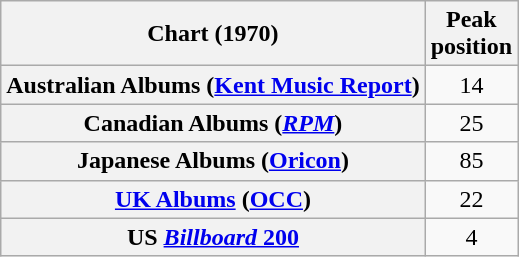<table class="wikitable sortable plainrowheaders" style="text-align:center">
<tr>
<th>Chart (1970)</th>
<th>Peak<br>position</th>
</tr>
<tr>
<th scope="row">Australian Albums (<a href='#'>Kent Music Report</a>)</th>
<td>14</td>
</tr>
<tr>
<th scope="row">Canadian Albums (<em><a href='#'>RPM</a></em>)</th>
<td>25</td>
</tr>
<tr>
<th scope="row">Japanese Albums (<a href='#'>Oricon</a>)</th>
<td>85</td>
</tr>
<tr>
<th scope="row"><a href='#'>UK Albums</a> (<a href='#'>OCC</a>)</th>
<td>22</td>
</tr>
<tr>
<th scope="row">US <a href='#'><em>Billboard</em> 200</a></th>
<td>4</td>
</tr>
</table>
